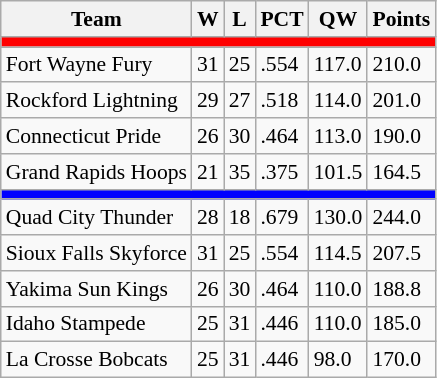<table class="wikitable" style="font-size:90%">
<tr>
<th>Team</th>
<th>W</th>
<th>L</th>
<th>PCT</th>
<th>QW</th>
<th>Points</th>
</tr>
<tr>
<th style="background:red" colspan="6"></th>
</tr>
<tr>
<td>Fort Wayne Fury</td>
<td>31</td>
<td>25</td>
<td>.554</td>
<td>117.0</td>
<td>210.0</td>
</tr>
<tr>
<td>Rockford Lightning</td>
<td>29</td>
<td>27</td>
<td>.518</td>
<td>114.0</td>
<td>201.0</td>
</tr>
<tr>
<td>Connecticut Pride</td>
<td>26</td>
<td>30</td>
<td>.464</td>
<td>113.0</td>
<td>190.0</td>
</tr>
<tr>
<td>Grand Rapids Hoops</td>
<td>21</td>
<td>35</td>
<td>.375</td>
<td>101.5</td>
<td>164.5</td>
</tr>
<tr>
<th style="background:blue" colspan="6"></th>
</tr>
<tr>
<td>Quad City Thunder</td>
<td>28</td>
<td>18</td>
<td>.679</td>
<td>130.0</td>
<td>244.0</td>
</tr>
<tr>
<td>Sioux Falls Skyforce</td>
<td>31</td>
<td>25</td>
<td>.554</td>
<td>114.5</td>
<td>207.5</td>
</tr>
<tr>
<td>Yakima Sun Kings</td>
<td>26</td>
<td>30</td>
<td>.464</td>
<td>110.0</td>
<td>188.8</td>
</tr>
<tr>
<td>Idaho Stampede</td>
<td>25</td>
<td>31</td>
<td>.446</td>
<td>110.0</td>
<td>185.0</td>
</tr>
<tr>
<td>La Crosse Bobcats</td>
<td>25</td>
<td>31</td>
<td>.446</td>
<td>98.0</td>
<td>170.0</td>
</tr>
</table>
